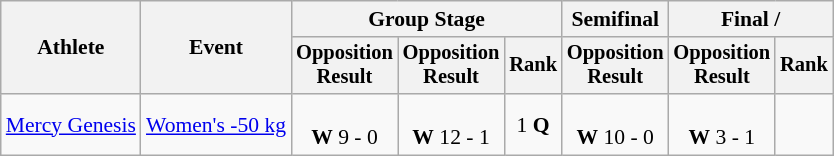<table class="wikitable" style="font-size:90%;">
<tr>
<th rowspan=2>Athlete</th>
<th rowspan=2>Event</th>
<th colspan=3>Group Stage</th>
<th>Semifinal</th>
<th colspan=2>Final / </th>
</tr>
<tr style="font-size: 95%">
<th>Opposition<br>Result</th>
<th>Opposition<br>Result</th>
<th>Rank</th>
<th>Opposition<br>Result</th>
<th>Opposition<br>Result</th>
<th>Rank</th>
</tr>
<tr align=center>
<td align=left><a href='#'>Mercy Genesis</a></td>
<td align=left><a href='#'>Women's -50 kg</a></td>
<td><br><strong>W</strong> 9 - 0</td>
<td><br><strong>W</strong> 12 - 1</td>
<td>1 <strong>Q</strong></td>
<td><br><strong>W</strong> 10 - 0</td>
<td><br><strong>W</strong> 3 - 1</td>
<td></td>
</tr>
</table>
